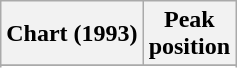<table class="wikitable plainrowheaders sortable">
<tr>
<th scope="col">Chart (1993)</th>
<th scope="col">Peak<br> position</th>
</tr>
<tr>
</tr>
<tr>
</tr>
<tr>
</tr>
</table>
